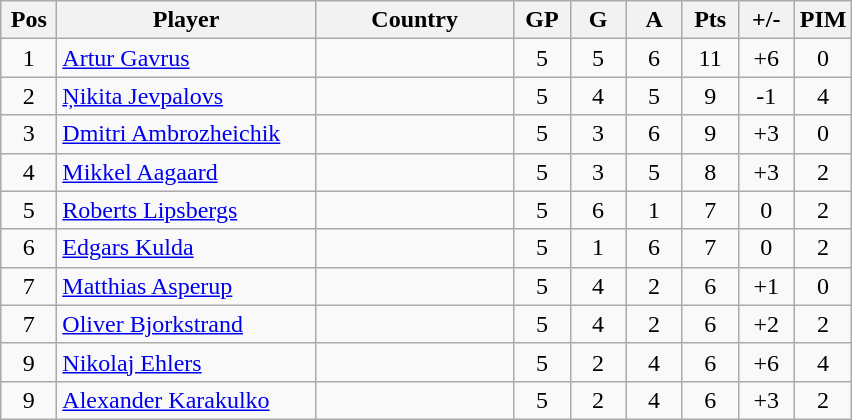<table class="wikitable sortable" style="text-align: center;">
<tr>
<th width=30>Pos</th>
<th width=165>Player</th>
<th width=125>Country</th>
<th width=30>GP</th>
<th width=30>G</th>
<th width=30>A</th>
<th width=30>Pts</th>
<th width=30>+/-</th>
<th width=30>PIM</th>
</tr>
<tr>
<td>1</td>
<td align=left><a href='#'>Artur Gavrus</a></td>
<td align=left></td>
<td>5</td>
<td>5</td>
<td>6</td>
<td>11</td>
<td>+6</td>
<td>0</td>
</tr>
<tr>
<td>2</td>
<td align=left><a href='#'>Ņikita Jevpalovs</a></td>
<td align=left></td>
<td>5</td>
<td>4</td>
<td>5</td>
<td>9</td>
<td>-1</td>
<td>4</td>
</tr>
<tr>
<td>3</td>
<td align=left><a href='#'>Dmitri Ambrozheichik</a></td>
<td align=left></td>
<td>5</td>
<td>3</td>
<td>6</td>
<td>9</td>
<td>+3</td>
<td>0</td>
</tr>
<tr>
<td>4</td>
<td align=left><a href='#'>Mikkel Aagaard</a></td>
<td align=left></td>
<td>5</td>
<td>3</td>
<td>5</td>
<td>8</td>
<td>+3</td>
<td>2</td>
</tr>
<tr>
<td>5</td>
<td align=left><a href='#'>Roberts Lipsbergs</a></td>
<td align=left></td>
<td>5</td>
<td>6</td>
<td>1</td>
<td>7</td>
<td>0</td>
<td>2</td>
</tr>
<tr>
<td>6</td>
<td align=left><a href='#'>Edgars Kulda</a></td>
<td align=left></td>
<td>5</td>
<td>1</td>
<td>6</td>
<td>7</td>
<td>0</td>
<td>2</td>
</tr>
<tr>
<td>7</td>
<td align=left><a href='#'>Matthias Asperup</a></td>
<td align=left></td>
<td>5</td>
<td>4</td>
<td>2</td>
<td>6</td>
<td>+1</td>
<td>0</td>
</tr>
<tr>
<td>7</td>
<td align=left><a href='#'>Oliver Bjorkstrand</a></td>
<td align=left></td>
<td>5</td>
<td>4</td>
<td>2</td>
<td>6</td>
<td>+2</td>
<td>2</td>
</tr>
<tr>
<td>9</td>
<td align=left><a href='#'>Nikolaj Ehlers</a></td>
<td align=left></td>
<td>5</td>
<td>2</td>
<td>4</td>
<td>6</td>
<td>+6</td>
<td>4</td>
</tr>
<tr>
<td>9</td>
<td align=left><a href='#'>Alexander Karakulko</a></td>
<td align=left></td>
<td>5</td>
<td>2</td>
<td>4</td>
<td>6</td>
<td>+3</td>
<td>2</td>
</tr>
</table>
